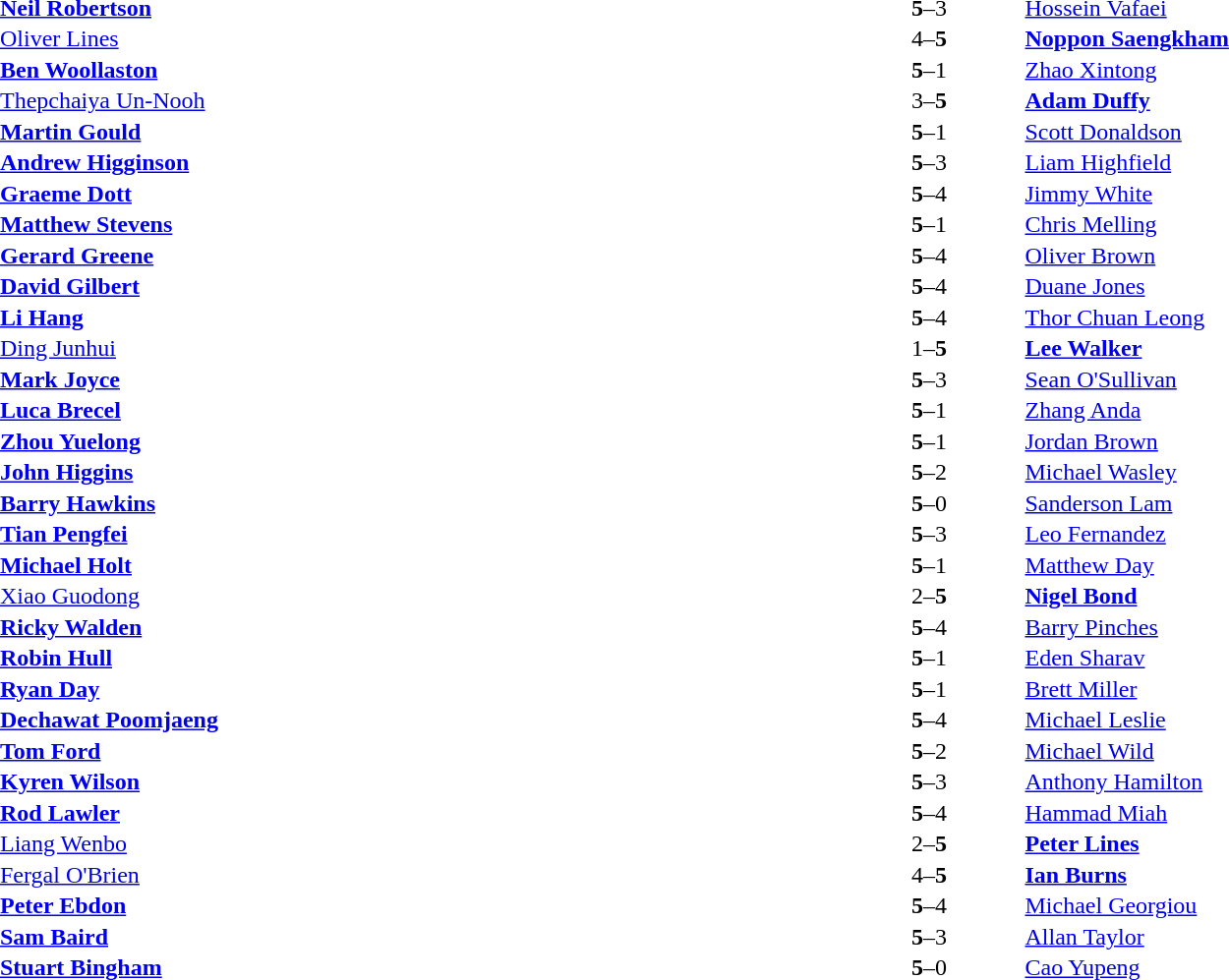<table width="100%" cellspacing="1">
<tr>
<th width=45%></th>
<th width=10%></th>
<th width=45%></th>
</tr>
<tr>
<td> <strong><a href='#'>Neil Robertson</a></strong></td>
<td align="center"><strong>5</strong>–3</td>
<td> <a href='#'>Hossein Vafaei</a></td>
</tr>
<tr>
<td> <a href='#'>Oliver Lines</a></td>
<td align="center">4–<strong>5</strong></td>
<td> <strong><a href='#'>Noppon Saengkham</a></strong></td>
</tr>
<tr>
<td> <strong><a href='#'>Ben Woollaston</a></strong></td>
<td align="center"><strong>5</strong>–1</td>
<td> <a href='#'>Zhao Xintong</a></td>
</tr>
<tr>
<td> <a href='#'>Thepchaiya Un-Nooh</a></td>
<td align="center">3–<strong>5</strong></td>
<td> <strong><a href='#'>Adam Duffy</a></strong></td>
</tr>
<tr>
<td> <strong><a href='#'>Martin Gould</a></strong></td>
<td align="center"><strong>5</strong>–1</td>
<td> <a href='#'>Scott Donaldson</a></td>
</tr>
<tr>
<td> <strong><a href='#'>Andrew Higginson</a></strong></td>
<td align="center"><strong>5</strong>–3</td>
<td> <a href='#'>Liam Highfield</a></td>
</tr>
<tr>
<td> <strong><a href='#'>Graeme Dott</a></strong></td>
<td align="center"><strong>5</strong>–4</td>
<td> <a href='#'>Jimmy White</a></td>
</tr>
<tr>
<td> <strong><a href='#'>Matthew Stevens</a></strong></td>
<td align="center"><strong>5</strong>–1</td>
<td> <a href='#'>Chris Melling</a></td>
</tr>
<tr>
<td> <strong><a href='#'>Gerard Greene</a></strong></td>
<td align="center"><strong>5</strong>–4</td>
<td> <a href='#'>Oliver Brown</a></td>
</tr>
<tr>
<td> <strong><a href='#'>David Gilbert</a></strong></td>
<td align="center"><strong>5</strong>–4</td>
<td> <a href='#'>Duane Jones</a></td>
</tr>
<tr>
<td> <strong><a href='#'>Li Hang</a></strong></td>
<td align="center"><strong>5</strong>–4</td>
<td> <a href='#'>Thor Chuan Leong</a></td>
</tr>
<tr>
<td> <a href='#'>Ding Junhui</a></td>
<td align="center">1–<strong>5</strong></td>
<td> <strong><a href='#'>Lee Walker</a></strong></td>
</tr>
<tr>
<td> <strong><a href='#'>Mark Joyce</a></strong></td>
<td align="center"><strong>5</strong>–3</td>
<td> <a href='#'>Sean O'Sullivan</a></td>
</tr>
<tr>
<td> <strong><a href='#'>Luca Brecel</a></strong></td>
<td align="center"><strong>5</strong>–1</td>
<td> <a href='#'>Zhang Anda</a></td>
</tr>
<tr>
<td> <strong><a href='#'>Zhou Yuelong</a></strong></td>
<td align="center"><strong>5</strong>–1</td>
<td> <a href='#'>Jordan Brown</a></td>
</tr>
<tr>
<td> <strong><a href='#'>John Higgins</a></strong></td>
<td align="center"><strong>5</strong>–2</td>
<td> <a href='#'>Michael Wasley</a></td>
</tr>
<tr>
<td> <strong><a href='#'>Barry Hawkins</a></strong></td>
<td align="center"><strong>5</strong>–0</td>
<td> <a href='#'>Sanderson Lam</a></td>
</tr>
<tr>
<td> <strong><a href='#'>Tian Pengfei</a></strong></td>
<td align="center"><strong>5</strong>–3</td>
<td> <a href='#'>Leo Fernandez</a></td>
</tr>
<tr>
<td> <strong><a href='#'>Michael Holt</a></strong></td>
<td align="center"><strong>5</strong>–1</td>
<td> <a href='#'>Matthew Day</a></td>
</tr>
<tr>
<td> <a href='#'>Xiao Guodong</a></td>
<td align="center">2–<strong>5</strong></td>
<td> <strong><a href='#'>Nigel Bond</a></strong></td>
</tr>
<tr>
<td> <strong><a href='#'>Ricky Walden</a></strong></td>
<td align="center"><strong>5</strong>–4</td>
<td> <a href='#'>Barry Pinches</a></td>
</tr>
<tr>
<td> <strong><a href='#'>Robin Hull</a></strong></td>
<td align="center"><strong>5</strong>–1</td>
<td> <a href='#'>Eden Sharav</a></td>
</tr>
<tr>
<td> <strong><a href='#'>Ryan Day</a></strong></td>
<td align="center"><strong>5</strong>–1</td>
<td> <a href='#'>Brett Miller</a></td>
</tr>
<tr>
<td> <strong><a href='#'>Dechawat Poomjaeng</a></strong></td>
<td align="center"><strong>5</strong>–4</td>
<td> <a href='#'>Michael Leslie</a></td>
</tr>
<tr>
<td> <strong><a href='#'>Tom Ford</a></strong></td>
<td align="center"><strong>5</strong>–2</td>
<td> <a href='#'>Michael Wild</a></td>
</tr>
<tr>
<td> <strong><a href='#'>Kyren Wilson</a></strong></td>
<td align="center"><strong>5</strong>–3</td>
<td> <a href='#'>Anthony Hamilton</a></td>
</tr>
<tr>
<td> <strong><a href='#'>Rod Lawler</a></strong></td>
<td align="center"><strong>5</strong>–4</td>
<td> <a href='#'>Hammad Miah</a></td>
</tr>
<tr>
<td> <a href='#'>Liang Wenbo</a></td>
<td align="center">2–<strong>5</strong></td>
<td> <strong><a href='#'>Peter Lines</a></strong></td>
</tr>
<tr>
<td> <a href='#'>Fergal O'Brien</a></td>
<td align="center">4–<strong>5</strong></td>
<td> <strong><a href='#'>Ian Burns</a></strong></td>
</tr>
<tr>
<td> <strong><a href='#'>Peter Ebdon</a></strong></td>
<td align="center"><strong>5</strong>–4</td>
<td> <a href='#'>Michael Georgiou</a></td>
</tr>
<tr>
<td> <strong><a href='#'>Sam Baird</a></strong></td>
<td align="center"><strong>5</strong>–3</td>
<td> <a href='#'>Allan Taylor</a></td>
</tr>
<tr>
<td> <strong><a href='#'>Stuart Bingham</a></strong></td>
<td align="center"><strong>5</strong>–0</td>
<td> <a href='#'>Cao Yupeng</a></td>
</tr>
</table>
